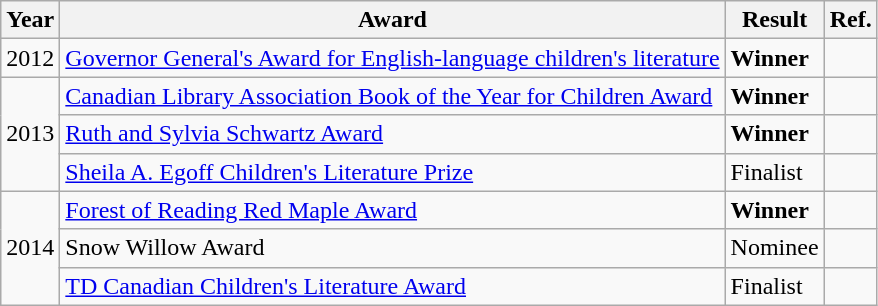<table class="wikitable sortable mw-collapsible">
<tr>
<th>Year</th>
<th>Award</th>
<th>Result</th>
<th>Ref.</th>
</tr>
<tr>
<td>2012</td>
<td><a href='#'>Governor General's Award for English-language children's literature</a></td>
<td><strong>Winner</strong></td>
<td></td>
</tr>
<tr>
<td rowspan="3">2013</td>
<td><a href='#'>Canadian Library Association Book of the Year for Children Award</a></td>
<td><strong>Winner</strong></td>
<td></td>
</tr>
<tr>
<td><a href='#'>Ruth and Sylvia Schwartz Award</a></td>
<td><strong>Winner</strong></td>
<td></td>
</tr>
<tr>
<td><a href='#'>Sheila A. Egoff Children's Literature Prize</a></td>
<td>Finalist</td>
<td></td>
</tr>
<tr>
<td rowspan="3">2014</td>
<td><a href='#'>Forest of Reading Red Maple Award</a></td>
<td><strong>Winner</strong></td>
<td></td>
</tr>
<tr>
<td>Snow Willow Award</td>
<td>Nominee</td>
<td></td>
</tr>
<tr>
<td><a href='#'>TD Canadian Children's Literature Award</a></td>
<td>Finalist</td>
<td></td>
</tr>
</table>
